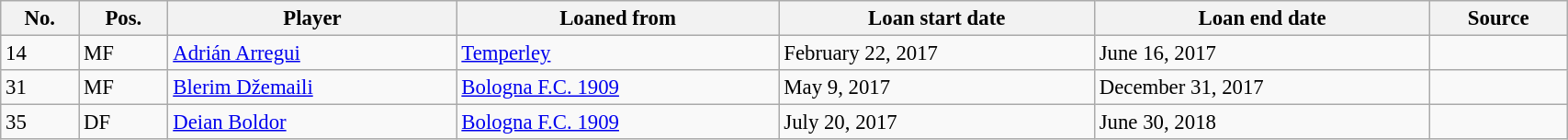<table class="wikitable sortable" style="width:90%; text-align:center; font-size:95%; text-align:left;">
<tr>
<th><strong>No.</strong></th>
<th><strong>Pos.</strong></th>
<th><strong>Player</strong></th>
<th><strong>Loaned from</strong></th>
<th><strong>Loan start date</strong></th>
<th><strong>Loan end date</strong></th>
<th><strong>Source</strong></th>
</tr>
<tr>
<td>14</td>
<td>MF</td>
<td> <a href='#'>Adrián Arregui</a></td>
<td> <a href='#'>Temperley</a></td>
<td>February 22, 2017</td>
<td>June 16, 2017</td>
<td></td>
</tr>
<tr>
<td>31</td>
<td>MF</td>
<td> <a href='#'>Blerim Džemaili</a></td>
<td> <a href='#'>Bologna F.C. 1909</a></td>
<td>May 9, 2017</td>
<td>December 31, 2017</td>
<td></td>
</tr>
<tr>
<td>35</td>
<td>DF</td>
<td> <a href='#'>Deian Boldor</a></td>
<td> <a href='#'>Bologna F.C. 1909</a></td>
<td>July 20, 2017</td>
<td>June 30, 2018</td>
<td></td>
</tr>
</table>
